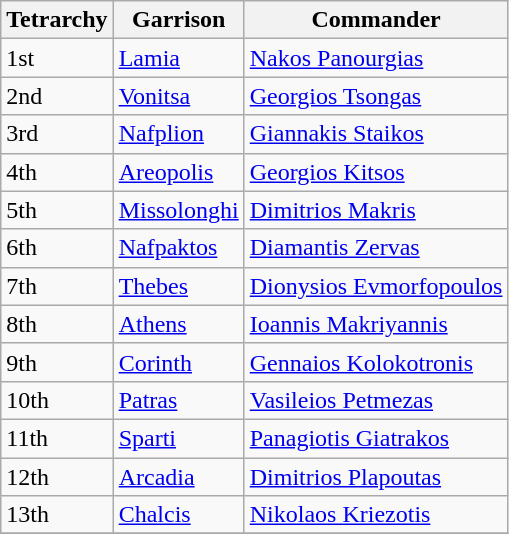<table class="wikitable">
<tr>
<th>Tetrarchy</th>
<th>Garrison</th>
<th>Commander</th>
</tr>
<tr>
<td>1st</td>
<td><a href='#'>Lamia</a></td>
<td><a href='#'>Nakos Panourgias</a></td>
</tr>
<tr>
<td>2nd</td>
<td><a href='#'>Vonitsa</a></td>
<td><a href='#'>Georgios Tsongas</a></td>
</tr>
<tr>
<td>3rd</td>
<td><a href='#'>Nafplion</a></td>
<td><a href='#'>Giannakis Staikos</a></td>
</tr>
<tr>
<td>4th</td>
<td><a href='#'>Areopolis</a></td>
<td><a href='#'>Georgios Kitsos</a></td>
</tr>
<tr>
<td>5th</td>
<td><a href='#'>Missolonghi</a></td>
<td><a href='#'>Dimitrios Makris</a></td>
</tr>
<tr>
<td>6th</td>
<td><a href='#'>Nafpaktos</a></td>
<td><a href='#'>Diamantis Zervas</a></td>
</tr>
<tr>
<td>7th</td>
<td><a href='#'>Thebes</a></td>
<td><a href='#'>Dionysios Evmorfopoulos</a></td>
</tr>
<tr>
<td>8th</td>
<td><a href='#'>Athens</a></td>
<td><a href='#'>Ioannis Makriyannis</a></td>
</tr>
<tr>
<td>9th</td>
<td><a href='#'>Corinth</a></td>
<td><a href='#'>Gennaios Kolokotronis</a></td>
</tr>
<tr>
<td>10th</td>
<td><a href='#'>Patras</a></td>
<td><a href='#'>Vasileios Petmezas</a></td>
</tr>
<tr>
<td>11th</td>
<td><a href='#'>Sparti</a></td>
<td><a href='#'>Panagiotis Giatrakos</a></td>
</tr>
<tr>
<td>12th</td>
<td><a href='#'>Arcadia</a></td>
<td><a href='#'>Dimitrios Plapoutas</a></td>
</tr>
<tr>
<td>13th</td>
<td><a href='#'>Chalcis</a></td>
<td><a href='#'>Nikolaos Kriezotis</a></td>
</tr>
<tr>
</tr>
</table>
